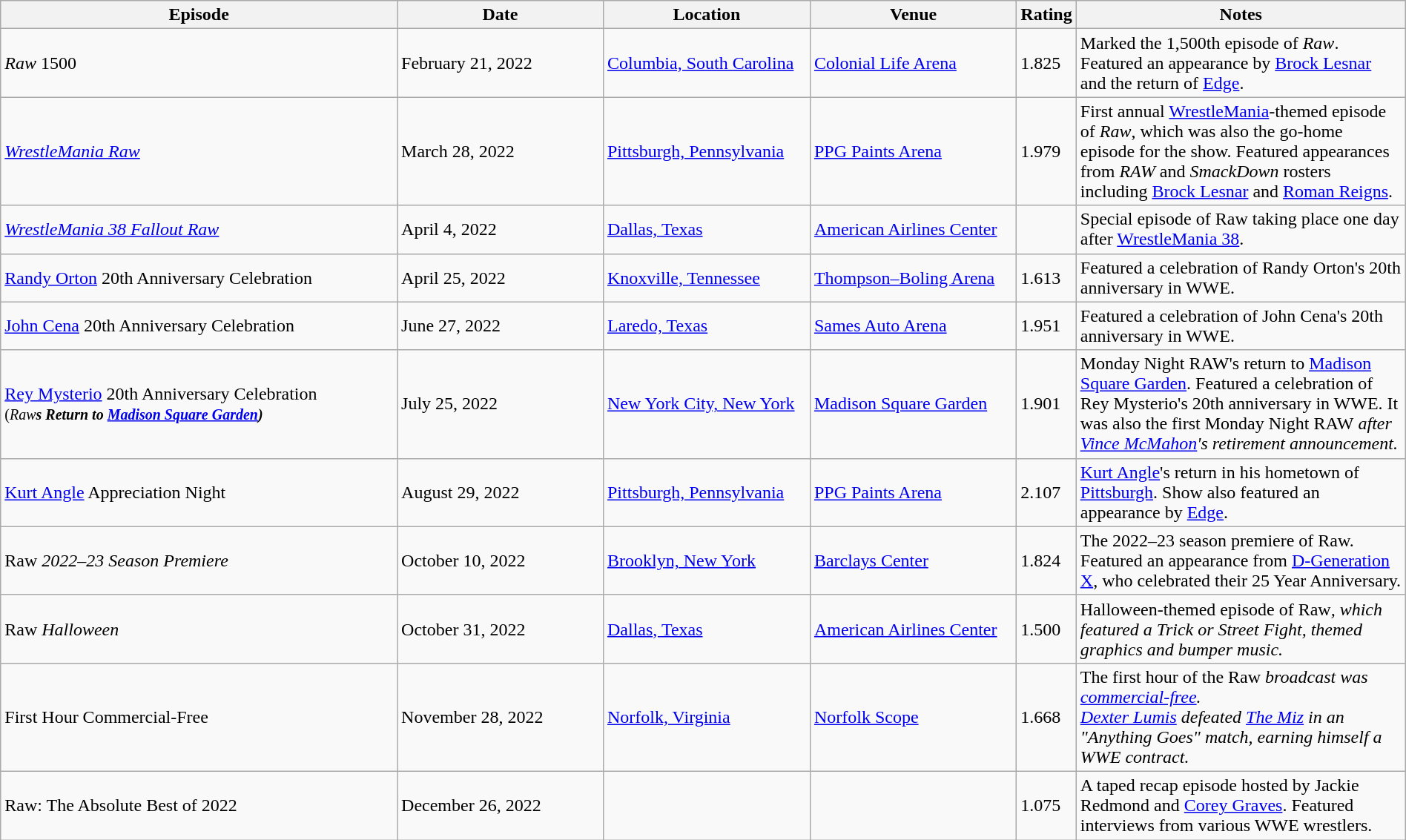<table class="wikitable plainrowheaders sortable" style="width:100%;">
<tr>
<th style="width:29%;">Episode</th>
<th style="width:15%;">Date</th>
<th style="width:15%;">Location</th>
<th style="width:15%;">Venue</th>
<th style="width:2%;">Rating</th>
<th style="width:99%;">Notes</th>
</tr>
<tr>
<td><em>Raw</em> 1500</td>
<td>February 21, 2022</td>
<td><a href='#'>Columbia, South Carolina</a></td>
<td><a href='#'>Colonial Life Arena</a></td>
<td>1.825</td>
<td>Marked the 1,500th episode of <em>Raw</em>. Featured an appearance by <a href='#'>Brock Lesnar</a> and the return of <a href='#'>Edge</a>.</td>
</tr>
<tr>
<td><em><a href='#'>WrestleMania Raw</a></em></td>
<td>March 28, 2022</td>
<td><a href='#'>Pittsburgh, Pennsylvania</a></td>
<td><a href='#'>PPG Paints Arena</a></td>
<td>1.979</td>
<td>First annual <a href='#'>WrestleMania</a>-themed episode of <em>Raw</em>, which was also the go-home episode for the show. Featured appearances from <em>RAW</em> and <em>SmackDown</em> rosters including <a href='#'>Brock Lesnar</a> and <a href='#'>Roman Reigns</a>.</td>
</tr>
<tr>
<td><em><a href='#'>WrestleMania 38 Fallout Raw</a></em></td>
<td>April 4, 2022</td>
<td><a href='#'>Dallas, Texas</a></td>
<td><a href='#'>American Airlines Center</a></td>
<td></td>
<td>Special episode of Raw taking place one day after <a href='#'>WrestleMania 38</a>.</td>
</tr>
<tr>
<td><a href='#'>Randy Orton</a> 20th Anniversary Celebration</td>
<td>April 25, 2022</td>
<td><a href='#'>Knoxville, Tennessee</a></td>
<td><a href='#'>Thompson–Boling Arena</a></td>
<td>1.613</td>
<td>Featured a celebration of Randy Orton's 20th anniversary in WWE.</td>
</tr>
<tr>
<td><a href='#'>John Cena</a> 20th Anniversary Celebration</td>
<td>June 27, 2022</td>
<td><a href='#'>Laredo, Texas</a></td>
<td><a href='#'>Sames Auto Arena</a></td>
<td>1.951</td>
<td>Featured a celebration of John Cena's 20th anniversary in WWE.</td>
</tr>
<tr>
<td><a href='#'>Rey Mysterio</a> 20th Anniversary Celebration<br><small>(<em>Raw<strong>s Return to <a href='#'>Madison Square Garden</a>)</small></td>
<td>July 25, 2022</td>
<td><a href='#'>New York City, New York</a></td>
<td><a href='#'>Madison Square Garden</a></td>
<td>1.901</td>
<td>Monday Night RAW's return to <a href='#'>Madison Square Garden</a>. Featured a celebration of Rey Mysterio's 20th anniversary in WWE. It was also the first </em>Monday Night RAW<em> after <a href='#'>Vince McMahon</a>'s retirement announcement.</td>
</tr>
<tr>
<td><a href='#'>Kurt Angle</a> Appreciation Night</td>
<td>August 29, 2022</td>
<td><a href='#'>Pittsburgh, Pennsylvania</a></td>
<td><a href='#'>PPG Paints Arena</a></td>
<td>2.107</td>
<td><a href='#'>Kurt Angle</a>'s return in his hometown of <a href='#'>Pittsburgh</a>. Show also featured an appearance by <a href='#'>Edge</a>.</td>
</tr>
<tr>
<td></em>Raw<em> 2022–23 Season Premiere</td>
<td>October 10, 2022</td>
<td><a href='#'>Brooklyn, New York</a></td>
<td><a href='#'>Barclays Center</a></td>
<td>1.824</td>
<td>The 2022–23 season premiere of Raw. Featured an appearance from <a href='#'>D-Generation X</a>, who celebrated their 25 Year Anniversary.</td>
</tr>
<tr>
<td></em>Raw<em> Halloween</td>
<td>October 31, 2022</td>
<td><a href='#'>Dallas, Texas</a></td>
<td><a href='#'>American Airlines Center</a></td>
<td>1.500</td>
<td>Halloween-themed episode of </em>Raw<em>, which featured a Trick or Street Fight, themed graphics and bumper music.</td>
</tr>
<tr>
<td>First Hour Commercial-Free</td>
<td>November 28, 2022</td>
<td><a href='#'>Norfolk, Virginia</a></td>
<td><a href='#'>Norfolk Scope</a></td>
<td>1.668</td>
<td>The first hour of the </em>Raw<em> broadcast was <a href='#'>commercial-free</a>.<br><a href='#'>Dexter Lumis</a> defeated <a href='#'>The Miz</a> in an "Anything Goes" match, earning himself a WWE contract.</td>
</tr>
<tr>
<td></em>Raw: The Absolute Best of 2022<em></td>
<td>December 26, 2022</td>
<td></td>
<td></td>
<td>1.075</td>
<td>A taped recap episode hosted by Jackie Redmond and <a href='#'>Corey Graves</a>. Featured interviews from various WWE wrestlers.</td>
</tr>
</table>
